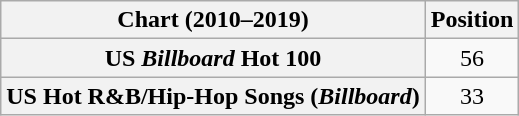<table class="wikitable plainrowheaders" style="text-align:center">
<tr>
<th scope="col">Chart (2010–2019)</th>
<th scope="col">Position</th>
</tr>
<tr>
<th scope="row">US <em>Billboard</em> Hot 100</th>
<td>56</td>
</tr>
<tr>
<th scope="row">US Hot R&B/Hip-Hop Songs (<em>Billboard</em>)</th>
<td>33</td>
</tr>
</table>
